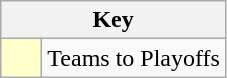<table class="wikitable" style="text-align: center;">
<tr>
<th colspan=2>Key</th>
</tr>
<tr>
<td style="background:#ffc; width:20px;"></td>
<td align=left>Teams to Playoffs</td>
</tr>
</table>
